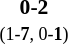<table style="width:100%;" cellspacing="1">
<tr>
<th width=25%></th>
<th width=10%></th>
<th width=25%></th>
</tr>
<tr style=font-size:90%>
<td align=right></td>
<td align=center><strong> 0-2 </strong><br><small>(1-<strong>7</strong>, 0-<strong>1</strong>)</small></td>
<td><strong></strong></td>
</tr>
</table>
